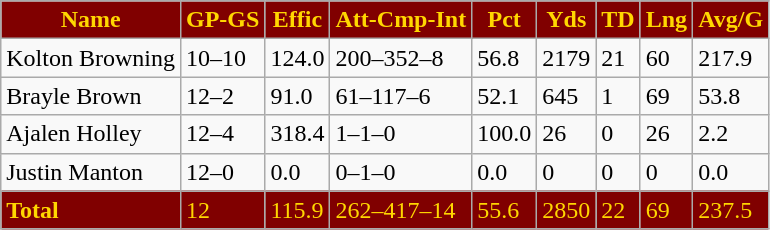<table class="wikitable" style="white-space:nowrap;">
<tr>
<th style="background: #800000; color: #FFD700;">Name</th>
<th style="background: #800000; color: #FFD700;">GP-GS</th>
<th style="background: #800000; color: #FFD700;">Effic</th>
<th style="background: #800000; color: #FFD700;">Att-Cmp-Int</th>
<th style="background: #800000; color: #FFD700;">Pct</th>
<th style="background: #800000; color: #FFD700;">Yds</th>
<th style="background: #800000; color: #FFD700;">TD</th>
<th style="background: #800000; color: #FFD700;">Lng</th>
<th style="background: #800000; color: #FFD700;">Avg/G</th>
</tr>
<tr>
<td>Kolton Browning</td>
<td>10–10</td>
<td>124.0</td>
<td>200–352–8</td>
<td>56.8</td>
<td>2179</td>
<td>21</td>
<td>60</td>
<td>217.9</td>
</tr>
<tr>
<td>Brayle Brown</td>
<td>12–2</td>
<td>91.0</td>
<td>61–117–6</td>
<td>52.1</td>
<td>645</td>
<td>1</td>
<td>69</td>
<td>53.8</td>
</tr>
<tr>
<td>Ajalen Holley</td>
<td>12–4</td>
<td>318.4</td>
<td>1–1–0</td>
<td>100.0</td>
<td>26</td>
<td>0</td>
<td>26</td>
<td>2.2</td>
</tr>
<tr>
<td>Justin Manton</td>
<td>12–0</td>
<td>0.0</td>
<td>0–1–0</td>
<td>0.0</td>
<td>0</td>
<td>0</td>
<td>0</td>
<td>0.0</td>
</tr>
<tr style="background: #800000; color: #FFD700;">
<td><strong>Total</strong></td>
<td>12</td>
<td>115.9</td>
<td>262–417–14</td>
<td>55.6</td>
<td>2850</td>
<td>22</td>
<td>69</td>
<td>237.5</td>
</tr>
</table>
